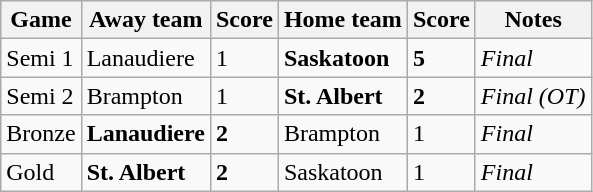<table class="wikitable">
<tr>
<th>Game</th>
<th>Away team</th>
<th>Score</th>
<th>Home team</th>
<th>Score</th>
<th>Notes</th>
</tr>
<tr>
<td>Semi 1</td>
<td>Lanaudiere</td>
<td>1</td>
<td><strong>Saskatoon</strong></td>
<td><strong>5</strong></td>
<td><em>Final</em></td>
</tr>
<tr>
<td>Semi 2</td>
<td>Brampton</td>
<td>1</td>
<td><strong>St. Albert</strong></td>
<td><strong>2</strong></td>
<td><em>Final (OT)</em></td>
</tr>
<tr>
<td>Bronze</td>
<td><strong>Lanaudiere</strong></td>
<td><strong>2</strong></td>
<td>Brampton</td>
<td>1</td>
<td><em>Final</em></td>
</tr>
<tr>
<td>Gold</td>
<td><strong>St. Albert</strong></td>
<td><strong>2</strong></td>
<td>Saskatoon</td>
<td>1</td>
<td><em>Final</em></td>
</tr>
</table>
